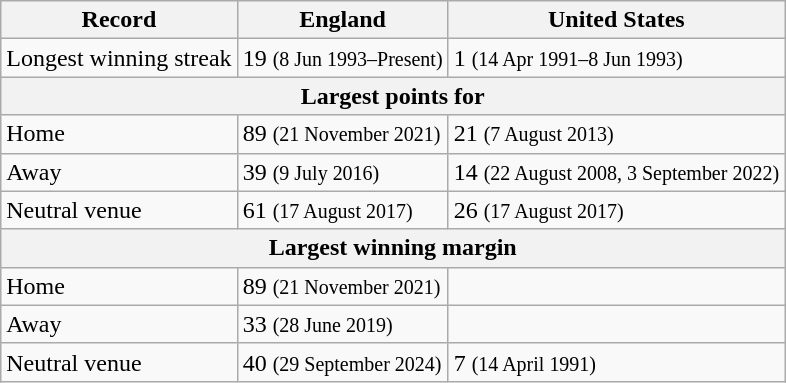<table class="wikitable">
<tr>
<th>Record</th>
<th>England</th>
<th>United States</th>
</tr>
<tr>
<td>Longest winning streak</td>
<td>19 <small>(8 Jun 1993–Present)</small></td>
<td>1 <small>(14 Apr 1991–8 Jun 1993)</small></td>
</tr>
<tr>
<th colspan=3 align=center>Largest points for</th>
</tr>
<tr>
<td>Home</td>
<td>89 <small>(21 November 2021)</small></td>
<td>21 <small>(7 August 2013)</small></td>
</tr>
<tr>
<td>Away</td>
<td>39 <small>(9 July 2016)</small></td>
<td>14 <small>(22 August 2008, 3 September 2022)</small></td>
</tr>
<tr>
<td>Neutral venue</td>
<td>61 <small>(17 August 2017)</small></td>
<td>26 <small>(17 August 2017)</small></td>
</tr>
<tr>
<th colspan=3 align=center>Largest winning margin</th>
</tr>
<tr>
<td>Home</td>
<td>89 <small>(21 November 2021)</small></td>
<td></td>
</tr>
<tr>
<td>Away</td>
<td>33 <small>(28 June 2019)</small></td>
<td></td>
</tr>
<tr>
<td>Neutral venue</td>
<td>40 <small>(29 September 2024)</small></td>
<td>7 <small>(14 April 1991)</small></td>
</tr>
</table>
